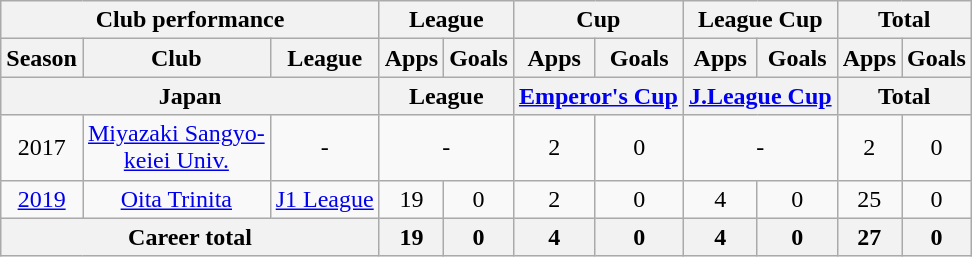<table class="wikitable" style="text-align:center">
<tr>
<th colspan=3>Club performance</th>
<th colspan=2>League</th>
<th colspan=2>Cup</th>
<th colspan=2>League Cup</th>
<th colspan=2>Total</th>
</tr>
<tr>
<th>Season</th>
<th>Club</th>
<th>League</th>
<th>Apps</th>
<th>Goals</th>
<th>Apps</th>
<th>Goals</th>
<th>Apps</th>
<th>Goals</th>
<th>Apps</th>
<th>Goals</th>
</tr>
<tr>
<th colspan=3>Japan</th>
<th colspan=2>League</th>
<th colspan=2><a href='#'>Emperor's Cup</a></th>
<th colspan=2><a href='#'>J.League Cup</a></th>
<th colspan=2>Total</th>
</tr>
<tr>
<td>2017</td>
<td><a href='#'>Miyazaki Sangyo-<br>keiei Univ.</a></td>
<td>-</td>
<td colspan=2>-</td>
<td>2</td>
<td>0</td>
<td colspan=2>-</td>
<td>2</td>
<td>0</td>
</tr>
<tr>
<td><a href='#'>2019</a></td>
<td><a href='#'>Oita Trinita</a></td>
<td><a href='#'>J1 League</a></td>
<td>19</td>
<td>0</td>
<td>2</td>
<td>0</td>
<td>4</td>
<td>0</td>
<td>25</td>
<td>0</td>
</tr>
<tr>
<th colspan=3>Career total</th>
<th>19</th>
<th>0</th>
<th>4</th>
<th>0</th>
<th>4</th>
<th>0</th>
<th>27</th>
<th>0</th>
</tr>
</table>
